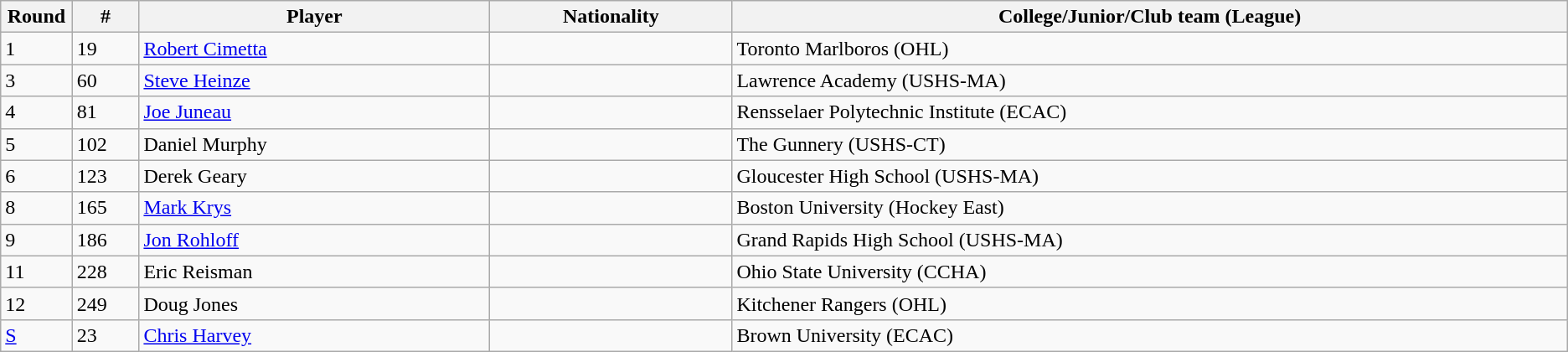<table class="wikitable">
<tr align="center">
<th bgcolor="#DDDDFF" width="4.0%">Round</th>
<th bgcolor="#DDDDFF" width="4.0%">#</th>
<th bgcolor="#DDDDFF" width="21.0%">Player</th>
<th bgcolor="#DDDDFF" width="14.5%">Nationality</th>
<th bgcolor="#DDDDFF" width="50.0%">College/Junior/Club team (League)</th>
</tr>
<tr>
<td>1</td>
<td>19</td>
<td><a href='#'>Robert Cimetta</a></td>
<td></td>
<td>Toronto Marlboros (OHL)</td>
</tr>
<tr>
<td>3</td>
<td>60</td>
<td><a href='#'>Steve Heinze</a></td>
<td></td>
<td>Lawrence Academy (USHS-MA)</td>
</tr>
<tr>
<td>4</td>
<td>81</td>
<td><a href='#'>Joe Juneau</a></td>
<td></td>
<td>Rensselaer Polytechnic Institute (ECAC)</td>
</tr>
<tr>
<td>5</td>
<td>102</td>
<td>Daniel Murphy</td>
<td></td>
<td>The Gunnery (USHS-CT)</td>
</tr>
<tr>
<td>6</td>
<td>123</td>
<td>Derek Geary</td>
<td></td>
<td>Gloucester High School (USHS-MA)</td>
</tr>
<tr>
<td>8</td>
<td>165</td>
<td><a href='#'>Mark Krys</a></td>
<td></td>
<td>Boston University (Hockey East)</td>
</tr>
<tr>
<td>9</td>
<td>186</td>
<td><a href='#'>Jon Rohloff</a></td>
<td></td>
<td>Grand Rapids High School (USHS-MA)</td>
</tr>
<tr>
<td>11</td>
<td>228</td>
<td>Eric Reisman</td>
<td></td>
<td>Ohio State University (CCHA)</td>
</tr>
<tr>
<td>12</td>
<td>249</td>
<td>Doug Jones</td>
<td></td>
<td>Kitchener Rangers (OHL)</td>
</tr>
<tr>
<td><a href='#'>S</a></td>
<td>23</td>
<td><a href='#'>Chris Harvey</a></td>
<td></td>
<td>Brown University (ECAC)</td>
</tr>
</table>
